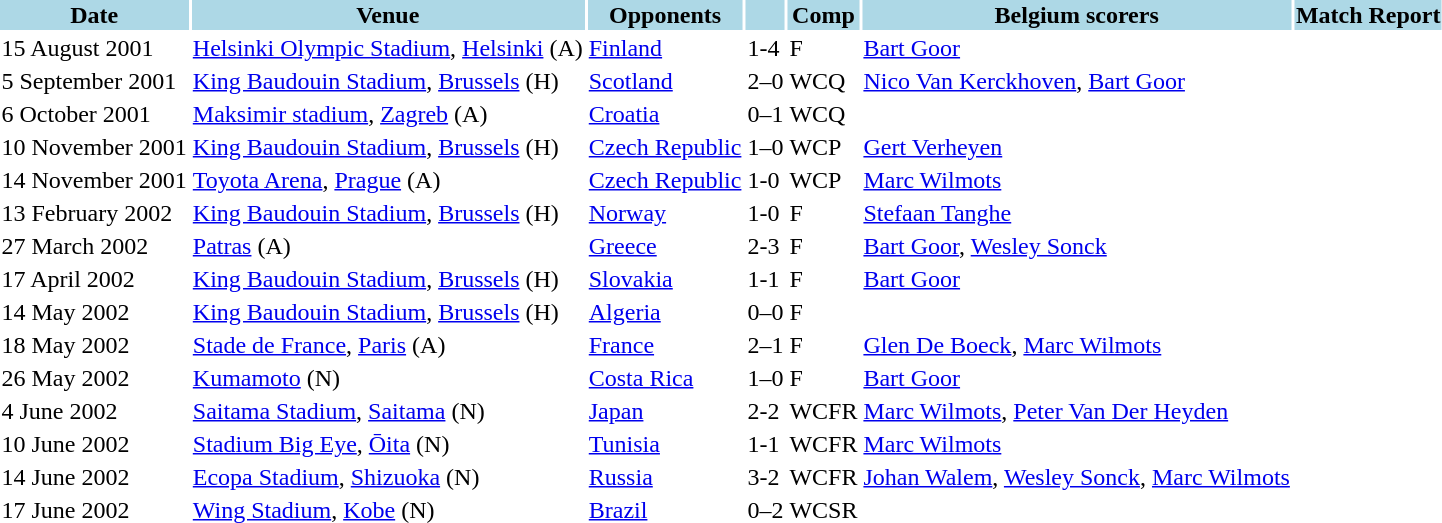<table>
<tr>
<th style="background: lightblue;">Date</th>
<th style="background: lightblue;">Venue</th>
<th style="background: lightblue;">Opponents</th>
<th style="background: lightblue;" align=center></th>
<th style="background: lightblue;" align=center>Comp</th>
<th style="background: lightblue;">Belgium scorers</th>
<th style="background: lightblue;">Match Report</th>
</tr>
<tr>
<td>15 August 2001</td>
<td><a href='#'>Helsinki Olympic Stadium</a>, <a href='#'>Helsinki</a> (A)</td>
<td><a href='#'>Finland</a></td>
<td>1-4</td>
<td>F</td>
<td><a href='#'>Bart Goor</a></td>
<td></td>
</tr>
<tr>
<td>5 September 2001</td>
<td><a href='#'>King Baudouin Stadium</a>, <a href='#'>Brussels</a> (H)</td>
<td><a href='#'>Scotland</a></td>
<td>2–0</td>
<td>WCQ</td>
<td><a href='#'>Nico Van Kerckhoven</a>, <a href='#'>Bart Goor</a></td>
<td></td>
</tr>
<tr>
<td>6 October 2001</td>
<td><a href='#'>Maksimir stadium</a>, <a href='#'>Zagreb</a> (A)</td>
<td><a href='#'>Croatia</a></td>
<td>0–1</td>
<td>WCQ</td>
<td></td>
<td></td>
</tr>
<tr>
<td>10 November 2001</td>
<td><a href='#'>King Baudouin Stadium</a>, <a href='#'>Brussels</a> (H)</td>
<td><a href='#'>Czech Republic</a></td>
<td>1–0</td>
<td>WCP</td>
<td><a href='#'>Gert Verheyen</a></td>
<td></td>
</tr>
<tr>
<td>14 November 2001</td>
<td><a href='#'>Toyota Arena</a>, <a href='#'>Prague</a> (A)</td>
<td><a href='#'>Czech Republic</a></td>
<td>1-0</td>
<td>WCP</td>
<td><a href='#'>Marc Wilmots</a></td>
<td></td>
</tr>
<tr>
<td>13 February 2002</td>
<td><a href='#'>King Baudouin Stadium</a>, <a href='#'>Brussels</a> (H)</td>
<td><a href='#'>Norway</a></td>
<td>1-0</td>
<td>F</td>
<td><a href='#'>Stefaan Tanghe</a></td>
<td></td>
</tr>
<tr>
<td>27 March 2002</td>
<td><a href='#'>Patras</a> (A)</td>
<td><a href='#'>Greece</a></td>
<td>2-3</td>
<td>F</td>
<td><a href='#'>Bart Goor</a>, <a href='#'>Wesley Sonck</a></td>
<td></td>
</tr>
<tr>
<td>17 April 2002</td>
<td><a href='#'>King Baudouin Stadium</a>, <a href='#'>Brussels</a> (H)</td>
<td><a href='#'>Slovakia</a></td>
<td>1-1</td>
<td>F</td>
<td><a href='#'>Bart Goor</a></td>
<td></td>
</tr>
<tr>
<td>14 May 2002</td>
<td><a href='#'>King Baudouin Stadium</a>, <a href='#'>Brussels</a> (H)</td>
<td><a href='#'>Algeria</a></td>
<td>0–0</td>
<td>F</td>
<td></td>
<td></td>
</tr>
<tr>
<td>18 May 2002</td>
<td><a href='#'>Stade de France</a>, <a href='#'>Paris</a> (A)</td>
<td><a href='#'>France</a></td>
<td>2–1</td>
<td>F</td>
<td><a href='#'>Glen De Boeck</a>, <a href='#'>Marc Wilmots</a></td>
<td></td>
</tr>
<tr>
<td>26 May 2002</td>
<td><a href='#'>Kumamoto</a> (N)</td>
<td><a href='#'>Costa Rica</a></td>
<td>1–0</td>
<td>F</td>
<td><a href='#'>Bart Goor</a></td>
<td></td>
</tr>
<tr>
<td>4 June 2002</td>
<td><a href='#'>Saitama Stadium</a>, <a href='#'>Saitama</a> (N)</td>
<td><a href='#'>Japan</a></td>
<td>2-2</td>
<td>WCFR</td>
<td><a href='#'>Marc Wilmots</a>, <a href='#'>Peter Van Der Heyden</a></td>
<td></td>
</tr>
<tr>
<td>10 June 2002</td>
<td><a href='#'>Stadium Big Eye</a>, <a href='#'>Ōita</a> (N)</td>
<td><a href='#'>Tunisia</a></td>
<td>1-1</td>
<td>WCFR</td>
<td><a href='#'>Marc Wilmots</a></td>
<td></td>
</tr>
<tr>
<td>14 June 2002</td>
<td><a href='#'>Ecopa Stadium</a>, <a href='#'>Shizuoka</a> (N)</td>
<td><a href='#'>Russia</a></td>
<td>3-2</td>
<td>WCFR</td>
<td><a href='#'>Johan Walem</a>, <a href='#'>Wesley Sonck</a>, <a href='#'>Marc Wilmots</a></td>
<td></td>
</tr>
<tr>
<td>17 June 2002</td>
<td><a href='#'>Wing Stadium</a>, <a href='#'>Kobe</a> (N)</td>
<td><a href='#'>Brazil</a></td>
<td>0–2</td>
<td>WCSR</td>
<td></td>
<td></td>
</tr>
</table>
